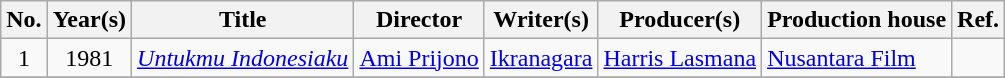<table class="wikitable" style="text-align:left">
<tr>
<th scope=col>No.</th>
<th scope=col>Year(s)</th>
<th scope=col>Title</th>
<th scope=col>Director</th>
<th scope=col>Writer(s)</th>
<th scope=col>Producer(s)</th>
<th scope=col>Production house</th>
<th scope=col>Ref.</th>
</tr>
<tr>
<td align=center>1</td>
<td align=center>1981</td>
<td><em><a href='#'>Untukmu Indonesiaku</a></em></td>
<td><a href='#'>Ami Prijono</a></td>
<td><a href='#'>Ikranagara</a></td>
<td><a href='#'>Harris Lasmana</a></td>
<td><a href='#'>Nusantara Film</a></td>
<td align=center></td>
</tr>
<tr>
</tr>
</table>
